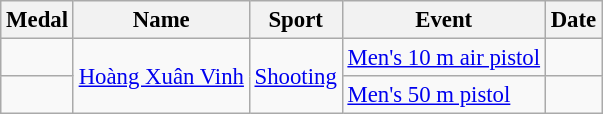<table class="wikitable" style="font-size:95%">
<tr>
<th>Medal</th>
<th>Name</th>
<th>Sport</th>
<th>Event</th>
<th>Date</th>
</tr>
<tr>
<td></td>
<td rowspan="2"><a href='#'>Hoàng Xuân Vinh</a></td>
<td rowspan="2"><a href='#'>Shooting</a></td>
<td><a href='#'>Men's 10 m air pistol</a></td>
<td></td>
</tr>
<tr>
<td></td>
<td><a href='#'>Men's 50 m pistol</a></td>
<td></td>
</tr>
</table>
